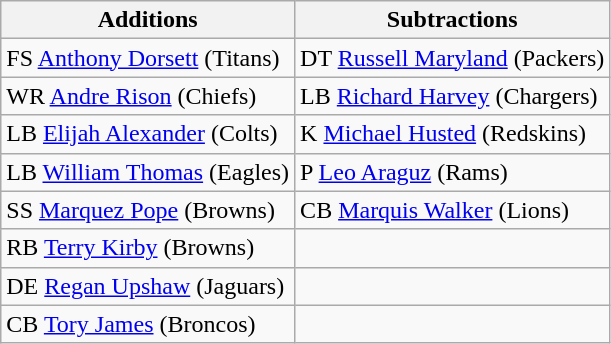<table class="wikitable">
<tr>
<th>Additions</th>
<th>Subtractions</th>
</tr>
<tr>
<td>FS <a href='#'>Anthony Dorsett</a> (Titans)</td>
<td>DT <a href='#'>Russell Maryland</a> (Packers)</td>
</tr>
<tr>
<td>WR <a href='#'>Andre Rison</a> (Chiefs)</td>
<td>LB <a href='#'>Richard Harvey</a> (Chargers)</td>
</tr>
<tr>
<td>LB <a href='#'>Elijah Alexander</a> (Colts)</td>
<td>K <a href='#'>Michael Husted</a> (Redskins)</td>
</tr>
<tr>
<td>LB <a href='#'>William Thomas</a> (Eagles)</td>
<td>P <a href='#'>Leo Araguz</a> (Rams)</td>
</tr>
<tr>
<td>SS <a href='#'>Marquez Pope</a> (Browns)</td>
<td>CB <a href='#'>Marquis Walker</a> (Lions)</td>
</tr>
<tr>
<td>RB <a href='#'>Terry Kirby</a> (Browns)</td>
<td></td>
</tr>
<tr>
<td>DE <a href='#'>Regan Upshaw</a> (Jaguars)</td>
<td></td>
</tr>
<tr>
<td>CB <a href='#'>Tory James</a> (Broncos)</td>
<td></td>
</tr>
</table>
